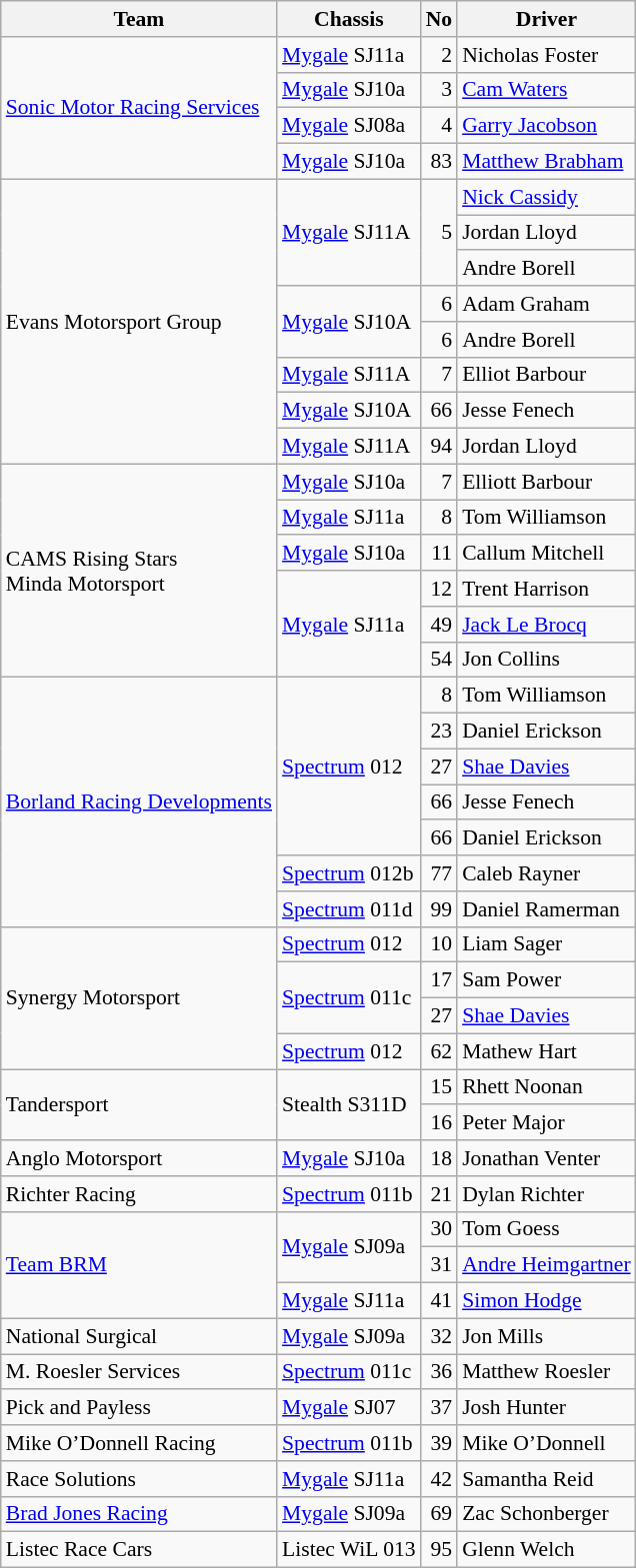<table class="wikitable" style="font-size: 90%;">
<tr>
<th>Team</th>
<th>Chassis</th>
<th>No</th>
<th>Driver</th>
</tr>
<tr>
<td rowspan=4><a href='#'>Sonic Motor Racing Services</a></td>
<td><a href='#'>Mygale</a> SJ11a</td>
<td align=right>2</td>
<td>Nicholas Foster</td>
</tr>
<tr>
<td><a href='#'>Mygale</a> SJ10a</td>
<td align=right>3</td>
<td><a href='#'>Cam Waters</a></td>
</tr>
<tr>
<td><a href='#'>Mygale</a> SJ08a</td>
<td align=right>4</td>
<td><a href='#'>Garry Jacobson</a></td>
</tr>
<tr>
<td><a href='#'>Mygale</a> SJ10a</td>
<td align=right>83</td>
<td><a href='#'>Matthew Brabham</a></td>
</tr>
<tr>
<td rowspan=8>Evans Motorsport Group</td>
<td rowspan=3><a href='#'>Mygale</a> SJ11A</td>
<td rowspan=3 align="right">5</td>
<td><a href='#'>Nick Cassidy</a></td>
</tr>
<tr>
<td>Jordan Lloyd</td>
</tr>
<tr>
<td>Andre Borell</td>
</tr>
<tr>
<td rowspan=2><a href='#'>Mygale</a> SJ10A</td>
<td align=right>6</td>
<td>Adam Graham</td>
</tr>
<tr>
<td align=right>6</td>
<td>Andre Borell</td>
</tr>
<tr>
<td><a href='#'>Mygale</a> SJ11A</td>
<td align=right>7</td>
<td>Elliot Barbour</td>
</tr>
<tr>
<td><a href='#'>Mygale</a> SJ10A</td>
<td align=right>66</td>
<td>Jesse Fenech</td>
</tr>
<tr>
<td><a href='#'>Mygale</a> SJ11A</td>
<td align=right>94</td>
<td>Jordan Lloyd</td>
</tr>
<tr>
<td rowspan=6>CAMS Rising Stars<br>Minda Motorsport</td>
<td><a href='#'>Mygale</a> SJ10a</td>
<td align=right>7</td>
<td>Elliott Barbour</td>
</tr>
<tr>
<td><a href='#'>Mygale</a> SJ11a</td>
<td align=right>8</td>
<td>Tom Williamson</td>
</tr>
<tr>
<td><a href='#'>Mygale</a> SJ10a</td>
<td align=right>11</td>
<td>Callum Mitchell</td>
</tr>
<tr>
<td rowspan=3><a href='#'>Mygale</a> SJ11a</td>
<td align=right>12</td>
<td>Trent Harrison</td>
</tr>
<tr>
<td align=right>49</td>
<td><a href='#'>Jack Le Brocq</a></td>
</tr>
<tr>
<td align=right>54</td>
<td>Jon Collins</td>
</tr>
<tr>
<td rowspan=7><a href='#'>Borland Racing Developments</a></td>
<td rowspan=5><a href='#'>Spectrum</a> 012</td>
<td align=right>8</td>
<td>Tom Williamson</td>
</tr>
<tr>
<td align=right>23</td>
<td>Daniel Erickson</td>
</tr>
<tr>
<td align=right>27</td>
<td><a href='#'>Shae Davies</a></td>
</tr>
<tr>
<td align=right>66</td>
<td>Jesse Fenech</td>
</tr>
<tr>
<td align=right>66</td>
<td>Daniel Erickson</td>
</tr>
<tr>
<td><a href='#'>Spectrum</a> 012b</td>
<td align=right>77</td>
<td>Caleb Rayner</td>
</tr>
<tr>
<td><a href='#'>Spectrum</a> 011d</td>
<td align=right>99</td>
<td>Daniel Ramerman</td>
</tr>
<tr>
<td rowspan=4>Synergy Motorsport</td>
<td><a href='#'>Spectrum</a> 012</td>
<td align=right>10</td>
<td>Liam Sager</td>
</tr>
<tr>
<td rowspan=2><a href='#'>Spectrum</a> 011c</td>
<td align=right>17</td>
<td>Sam Power</td>
</tr>
<tr>
<td align=right>27</td>
<td><a href='#'>Shae Davies</a></td>
</tr>
<tr>
<td><a href='#'>Spectrum</a> 012</td>
<td align=right>62</td>
<td>Mathew Hart</td>
</tr>
<tr>
<td rowspan=2>Tandersport</td>
<td rowspan=2>Stealth S311D</td>
<td align=right>15</td>
<td>Rhett Noonan</td>
</tr>
<tr>
<td align=right>16</td>
<td>Peter Major</td>
</tr>
<tr>
<td>Anglo Motorsport</td>
<td><a href='#'>Mygale</a> SJ10a</td>
<td align=right>18</td>
<td>Jonathan Venter</td>
</tr>
<tr>
<td>Richter Racing</td>
<td><a href='#'>Spectrum</a> 011b</td>
<td align=right>21</td>
<td>Dylan Richter</td>
</tr>
<tr>
<td rowspan=3><a href='#'>Team BRM</a></td>
<td rowspan=2><a href='#'>Mygale</a> SJ09a</td>
<td align=right>30</td>
<td>Tom Goess</td>
</tr>
<tr>
<td align=right>31</td>
<td><a href='#'>Andre Heimgartner</a></td>
</tr>
<tr>
<td><a href='#'>Mygale</a> SJ11a</td>
<td align=right>41</td>
<td><a href='#'>Simon Hodge</a></td>
</tr>
<tr>
<td>National Surgical</td>
<td><a href='#'>Mygale</a> SJ09a</td>
<td align=right>32</td>
<td>Jon Mills</td>
</tr>
<tr>
<td>M. Roesler Services</td>
<td><a href='#'>Spectrum</a> 011c</td>
<td align=right>36</td>
<td>Matthew Roesler</td>
</tr>
<tr>
<td>Pick and Payless</td>
<td><a href='#'>Mygale</a> SJ07</td>
<td align=right>37</td>
<td>Josh Hunter</td>
</tr>
<tr>
<td>Mike O’Donnell Racing</td>
<td><a href='#'>Spectrum</a> 011b</td>
<td align=right>39</td>
<td>Mike O’Donnell</td>
</tr>
<tr>
<td>Race Solutions</td>
<td><a href='#'>Mygale</a> SJ11a</td>
<td align=right>42</td>
<td>Samantha Reid</td>
</tr>
<tr>
<td><a href='#'>Brad Jones Racing</a></td>
<td><a href='#'>Mygale</a> SJ09a</td>
<td align=right>69</td>
<td>Zac Schonberger</td>
</tr>
<tr>
<td>Listec Race Cars</td>
<td>Listec WiL 013</td>
<td align=right>95</td>
<td>Glenn Welch</td>
</tr>
</table>
